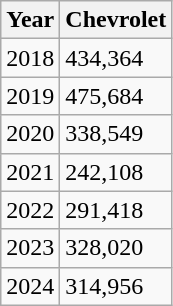<table class="wikitable">
<tr>
<th>Year</th>
<th>Chevrolet</th>
</tr>
<tr>
<td>2018</td>
<td>434,364</td>
</tr>
<tr>
<td>2019</td>
<td>475,684</td>
</tr>
<tr>
<td>2020</td>
<td>338,549</td>
</tr>
<tr>
<td>2021</td>
<td>242,108</td>
</tr>
<tr>
<td>2022</td>
<td>291,418</td>
</tr>
<tr>
<td>2023</td>
<td>328,020</td>
</tr>
<tr>
<td>2024</td>
<td>314,956</td>
</tr>
</table>
